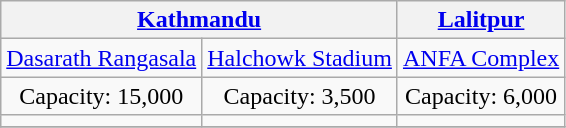<table class="wikitable" style="text-align:center">
<tr>
<th colspan="2"><a href='#'>Kathmandu</a></th>
<th><a href='#'>Lalitpur</a></th>
</tr>
<tr>
<td><a href='#'>Dasarath Rangasala</a></td>
<td><a href='#'>Halchowk Stadium</a></td>
<td><a href='#'>ANFA Complex</a></td>
</tr>
<tr>
<td>Capacity: 15,000</td>
<td>Capacity: 3,500</td>
<td>Capacity: 6,000</td>
</tr>
<tr>
<td></td>
<td></td>
<td></td>
</tr>
<tr>
</tr>
</table>
